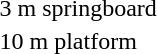<table>
<tr>
<td>3 m springboard<br></td>
<td></td>
<td></td>
<td></td>
</tr>
<tr>
<td>10 m platform<br></td>
<td></td>
<td></td>
<td></td>
</tr>
</table>
